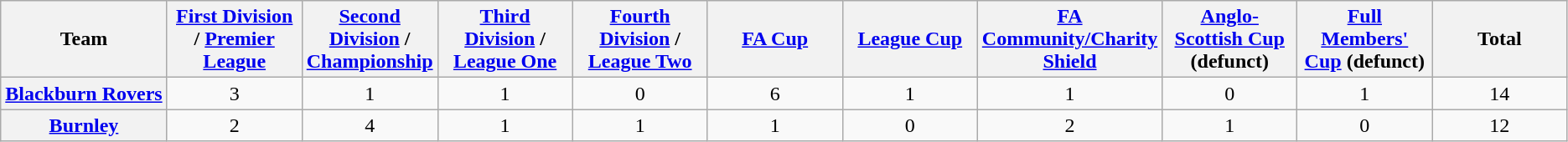<table class="wikitable" style="text-align:center">
<tr>
<th>Team</th>
<th width="100"><a href='#'>First Division</a> / <a href='#'>Premier League</a></th>
<th width="100"><a href='#'>Second Division</a> / <a href='#'>Championship</a></th>
<th width="100"><a href='#'>Third Division</a> / <a href='#'>League One</a></th>
<th width="100"><a href='#'>Fourth Division</a> / <a href='#'>League Two</a></th>
<th width="100"><a href='#'>FA Cup</a></th>
<th width="100"><a href='#'>League Cup</a></th>
<th width="100"><a href='#'>FA Community/Charity Shield</a></th>
<th width="100"><a href='#'>Anglo-Scottish Cup</a> (defunct)</th>
<th width="100"><a href='#'>Full Members' Cup</a> (defunct)</th>
<th width="100">Total</th>
</tr>
<tr>
<th><a href='#'>Blackburn Rovers</a></th>
<td>3</td>
<td>1</td>
<td>1</td>
<td>0</td>
<td>6</td>
<td>1</td>
<td>1</td>
<td>0</td>
<td>1</td>
<td>14</td>
</tr>
<tr>
<th><a href='#'>Burnley</a></th>
<td>2</td>
<td>4</td>
<td>1</td>
<td>1</td>
<td>1</td>
<td>0</td>
<td>2</td>
<td>1</td>
<td>0</td>
<td>12</td>
</tr>
</table>
